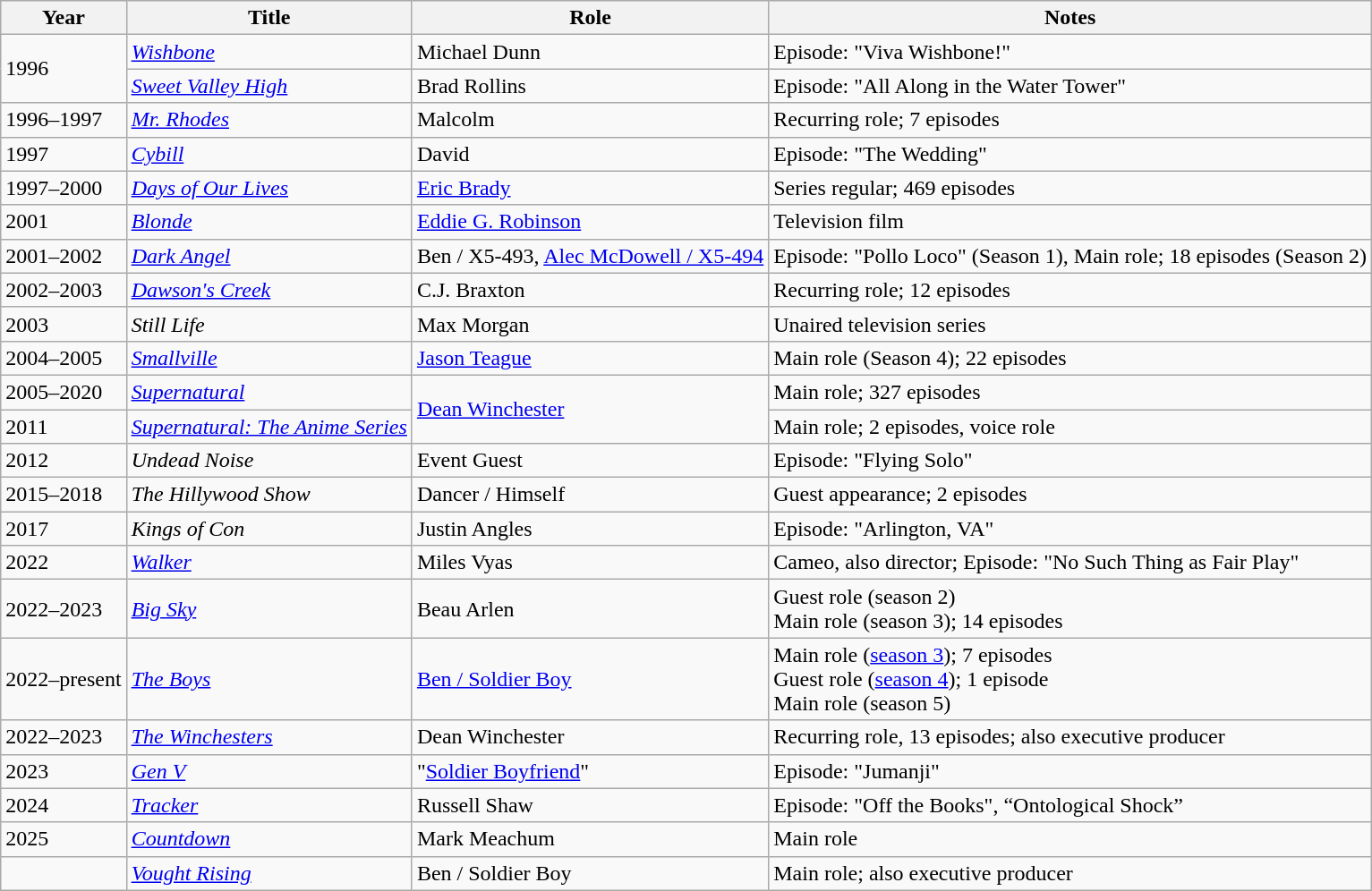<table class="wikitable sortable">
<tr>
<th>Year</th>
<th>Title</th>
<th>Role</th>
<th class="unsortable">Notes</th>
</tr>
<tr>
<td rowspan="2">1996</td>
<td><em><a href='#'>Wishbone</a></em></td>
<td>Michael Dunn</td>
<td>Episode: "Viva Wishbone!"</td>
</tr>
<tr>
<td><em><a href='#'>Sweet Valley High</a></em></td>
<td>Brad Rollins</td>
<td>Episode: "All Along in the Water Tower"</td>
</tr>
<tr>
<td>1996–1997</td>
<td><em><a href='#'>Mr. Rhodes</a></em></td>
<td>Malcolm</td>
<td>Recurring role; 7 episodes</td>
</tr>
<tr>
<td>1997</td>
<td><em><a href='#'>Cybill</a></em></td>
<td>David</td>
<td>Episode: "The Wedding"</td>
</tr>
<tr>
<td>1997–2000</td>
<td><em><a href='#'>Days of Our Lives</a></em></td>
<td><a href='#'>Eric Brady</a></td>
<td>Series regular; 469 episodes</td>
</tr>
<tr>
<td>2001</td>
<td><em><a href='#'>Blonde</a></em></td>
<td><a href='#'>Eddie G. Robinson</a></td>
<td>Television film</td>
</tr>
<tr>
<td>2001–2002</td>
<td><em><a href='#'>Dark Angel</a></em></td>
<td>Ben / X5-493, <a href='#'>Alec McDowell / X5-494</a></td>
<td>Episode: "Pollo Loco" (Season 1), Main role; 18 episodes (Season 2)</td>
</tr>
<tr>
<td>2002–2003</td>
<td><em><a href='#'>Dawson's Creek</a></em></td>
<td>C.J. Braxton</td>
<td>Recurring role; 12 episodes</td>
</tr>
<tr>
<td>2003</td>
<td><em>Still Life</em></td>
<td>Max Morgan</td>
<td>Unaired television series</td>
</tr>
<tr>
<td>2004–2005</td>
<td><em><a href='#'>Smallville</a></em></td>
<td><a href='#'>Jason Teague</a></td>
<td>Main role (Season 4); 22 episodes</td>
</tr>
<tr>
<td>2005–2020</td>
<td><em><a href='#'>Supernatural</a></em></td>
<td rowspan="2"><a href='#'>Dean Winchester</a></td>
<td>Main role; 327 episodes</td>
</tr>
<tr>
<td>2011</td>
<td><em><a href='#'>Supernatural: The Anime Series</a></em></td>
<td>Main role; 2 episodes, voice role</td>
</tr>
<tr>
<td>2012</td>
<td><em>Undead Noise</em></td>
<td>Event Guest</td>
<td>Episode: "Flying Solo"</td>
</tr>
<tr>
<td>2015–2018</td>
<td><em>The Hillywood Show</em></td>
<td>Dancer / Himself</td>
<td>Guest appearance; 2 episodes</td>
</tr>
<tr>
<td>2017</td>
<td><em>Kings of Con</em></td>
<td>Justin Angles</td>
<td>Episode: "Arlington, VA"</td>
</tr>
<tr>
<td>2022</td>
<td><em><a href='#'>Walker</a></em></td>
<td>Miles Vyas</td>
<td>Cameo, also director; Episode: "No Such Thing as Fair Play"</td>
</tr>
<tr>
<td>2022–2023</td>
<td><em><a href='#'>Big Sky</a></em></td>
<td>Beau Arlen</td>
<td>Guest role (season 2)<br>Main role (season 3); 14 episodes</td>
</tr>
<tr>
<td>2022–present</td>
<td><em><a href='#'>The Boys</a></em></td>
<td><a href='#'>Ben / Soldier Boy</a></td>
<td>Main role (<a href='#'>season 3</a>); 7 episodes<br>Guest role (<a href='#'>season 4</a>); 1 episode<br>Main role (season 5)</td>
</tr>
<tr>
<td>2022–2023</td>
<td><em><a href='#'>The Winchesters</a></em></td>
<td>Dean Winchester</td>
<td>Recurring role, 13 episodes; also executive producer</td>
</tr>
<tr>
<td>2023</td>
<td><em><a href='#'>Gen V</a></em></td>
<td>"<a href='#'>Soldier Boyfriend</a>"</td>
<td>Episode: "Jumanji"</td>
</tr>
<tr>
<td>2024</td>
<td><em><a href='#'>Tracker</a></em></td>
<td>Russell Shaw</td>
<td>Episode: "Off the Books", “Ontological Shock”</td>
</tr>
<tr>
<td>2025</td>
<td><em><a href='#'>Countdown</a></em></td>
<td>Mark Meachum</td>
<td>Main role</td>
</tr>
<tr>
<td rowspan="1"></td>
<td><em><a href='#'>Vought Rising</a></em></td>
<td>Ben / Soldier Boy</td>
<td>Main role; also executive producer</td>
</tr>
</table>
